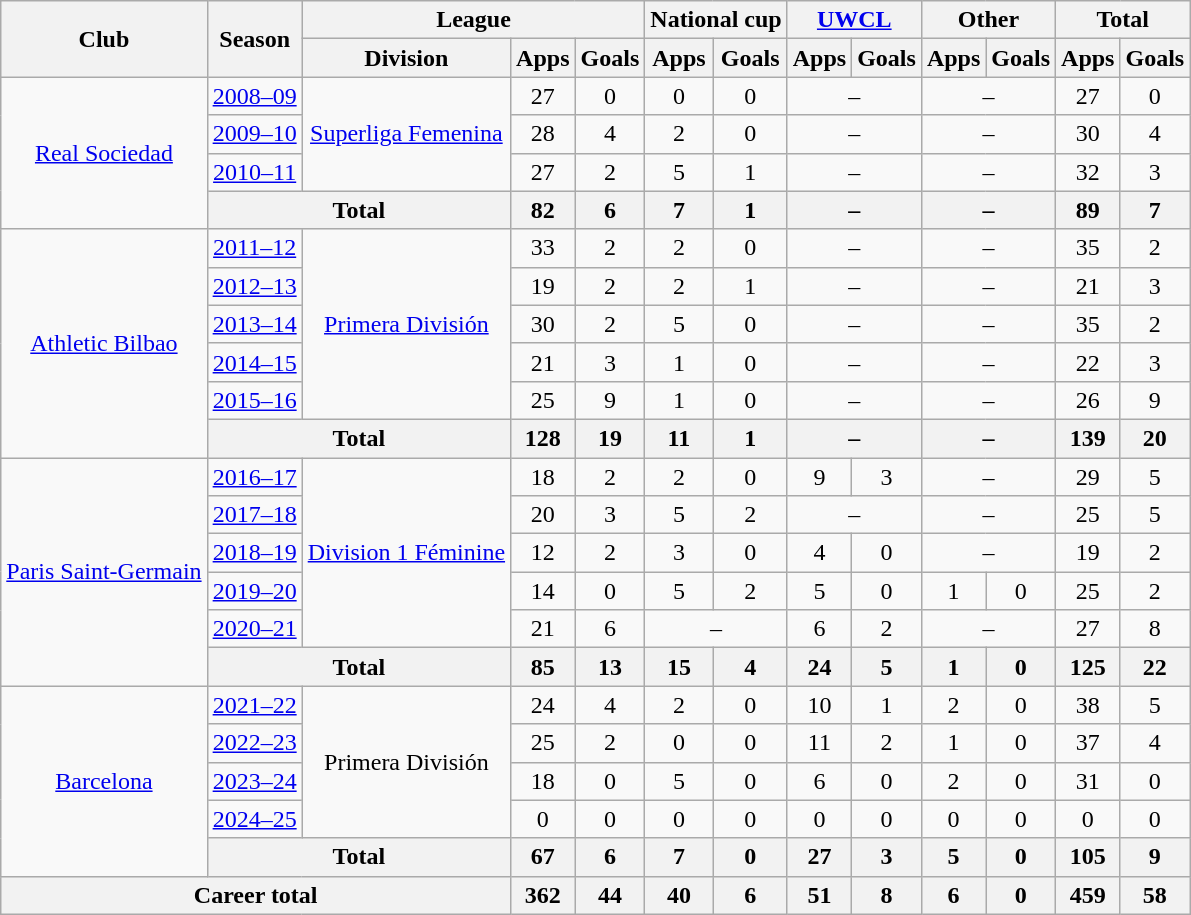<table class="wikitable" style="text-align:center">
<tr>
<th rowspan="2">Club</th>
<th rowspan="2">Season</th>
<th colspan="3">League</th>
<th colspan="2">National cup</th>
<th colspan="2"><a href='#'>UWCL</a></th>
<th colspan="2">Other</th>
<th colspan="2">Total</th>
</tr>
<tr>
<th>Division</th>
<th>Apps</th>
<th>Goals</th>
<th>Apps</th>
<th>Goals</th>
<th>Apps</th>
<th>Goals</th>
<th>Apps</th>
<th>Goals</th>
<th>Apps</th>
<th>Goals</th>
</tr>
<tr>
<td rowspan="4"><a href='#'>Real Sociedad</a></td>
<td><a href='#'>2008–09</a></td>
<td rowspan="3"><a href='#'>Superliga Femenina</a></td>
<td>27</td>
<td>0</td>
<td>0</td>
<td>0</td>
<td colspan="2">–</td>
<td colspan="2">–</td>
<td>27</td>
<td>0</td>
</tr>
<tr>
<td><a href='#'>2009–10</a></td>
<td>28</td>
<td>4</td>
<td>2</td>
<td>0</td>
<td colspan="2">–</td>
<td colspan="2">–</td>
<td>30</td>
<td>4</td>
</tr>
<tr>
<td><a href='#'>2010–11</a></td>
<td>27</td>
<td>2</td>
<td>5</td>
<td>1</td>
<td colspan="2">–</td>
<td colspan="2">–</td>
<td>32</td>
<td>3</td>
</tr>
<tr>
<th colspan="2">Total</th>
<th>82</th>
<th>6</th>
<th>7</th>
<th>1</th>
<th colspan="2">–</th>
<th colspan="2">–</th>
<th>89</th>
<th>7</th>
</tr>
<tr>
<td rowspan="6"><a href='#'>Athletic Bilbao</a></td>
<td><a href='#'>2011–12</a></td>
<td rowspan="5"><a href='#'>Primera División</a></td>
<td>33</td>
<td>2</td>
<td>2</td>
<td>0</td>
<td colspan="2">–</td>
<td colspan="2">–</td>
<td>35</td>
<td>2</td>
</tr>
<tr>
<td><a href='#'>2012–13</a></td>
<td>19</td>
<td>2</td>
<td>2</td>
<td>1</td>
<td colspan="2">–</td>
<td colspan="2">–</td>
<td>21</td>
<td>3</td>
</tr>
<tr>
<td><a href='#'>2013–14</a></td>
<td>30</td>
<td>2</td>
<td>5</td>
<td>0</td>
<td colspan="2">–</td>
<td colspan="2">–</td>
<td>35</td>
<td>2</td>
</tr>
<tr>
<td><a href='#'>2014–15</a></td>
<td>21</td>
<td>3</td>
<td>1</td>
<td>0</td>
<td colspan="2">–</td>
<td colspan="2">–</td>
<td>22</td>
<td>3</td>
</tr>
<tr>
<td><a href='#'>2015–16</a></td>
<td>25</td>
<td>9</td>
<td>1</td>
<td>0</td>
<td colspan="2">–</td>
<td colspan="2">–</td>
<td>26</td>
<td>9</td>
</tr>
<tr>
<th colspan="2">Total</th>
<th>128</th>
<th>19</th>
<th>11</th>
<th>1</th>
<th colspan="2">–</th>
<th colspan="2">–</th>
<th>139</th>
<th>20</th>
</tr>
<tr>
<td rowspan="6"><a href='#'>Paris Saint-Germain</a></td>
<td><a href='#'>2016–17</a></td>
<td rowspan="5"><a href='#'>Division 1 Féminine</a></td>
<td>18</td>
<td>2</td>
<td>2</td>
<td>0</td>
<td>9</td>
<td>3</td>
<td colspan="2">–</td>
<td>29</td>
<td>5</td>
</tr>
<tr>
<td><a href='#'>2017–18</a></td>
<td>20</td>
<td>3</td>
<td>5</td>
<td>2</td>
<td colspan="2">–</td>
<td colspan="2">–</td>
<td>25</td>
<td>5</td>
</tr>
<tr>
<td><a href='#'>2018–19</a></td>
<td>12</td>
<td>2</td>
<td>3</td>
<td>0</td>
<td>4</td>
<td>0</td>
<td colspan="2">–</td>
<td>19</td>
<td>2</td>
</tr>
<tr>
<td><a href='#'>2019–20</a></td>
<td>14</td>
<td>0</td>
<td>5</td>
<td>2</td>
<td>5</td>
<td>0</td>
<td>1</td>
<td>0</td>
<td>25</td>
<td>2</td>
</tr>
<tr>
<td><a href='#'>2020–21</a></td>
<td>21</td>
<td>6</td>
<td colspan="2">–</td>
<td>6</td>
<td>2</td>
<td colspan="2">–</td>
<td>27</td>
<td>8</td>
</tr>
<tr>
<th colspan="2">Total</th>
<th>85</th>
<th>13</th>
<th>15</th>
<th>4</th>
<th>24</th>
<th>5</th>
<th>1</th>
<th>0</th>
<th>125</th>
<th>22</th>
</tr>
<tr>
<td rowspan="5"><a href='#'>Barcelona</a></td>
<td><a href='#'>2021–22</a></td>
<td rowspan="4">Primera División</td>
<td>24</td>
<td>4</td>
<td>2</td>
<td>0</td>
<td>10</td>
<td>1</td>
<td>2</td>
<td>0</td>
<td>38</td>
<td>5</td>
</tr>
<tr>
<td><a href='#'>2022–23</a></td>
<td>25</td>
<td>2</td>
<td>0</td>
<td>0</td>
<td>11</td>
<td>2</td>
<td>1</td>
<td>0</td>
<td>37</td>
<td>4</td>
</tr>
<tr>
<td><a href='#'>2023–24</a></td>
<td>18</td>
<td>0</td>
<td>5</td>
<td>0</td>
<td>6</td>
<td>0</td>
<td>2</td>
<td>0</td>
<td>31</td>
<td>0</td>
</tr>
<tr>
<td><a href='#'>2024–25</a></td>
<td>0</td>
<td>0</td>
<td>0</td>
<td>0</td>
<td>0</td>
<td>0</td>
<td>0</td>
<td>0</td>
<td>0</td>
<td>0</td>
</tr>
<tr>
<th colspan="2">Total</th>
<th>67</th>
<th>6</th>
<th>7</th>
<th>0</th>
<th>27</th>
<th>3</th>
<th>5</th>
<th>0</th>
<th>105</th>
<th>9</th>
</tr>
<tr>
<th colspan="3">Career total</th>
<th>362</th>
<th>44</th>
<th>40</th>
<th>6</th>
<th>51</th>
<th>8</th>
<th>6</th>
<th>0</th>
<th>459</th>
<th>58</th>
</tr>
</table>
